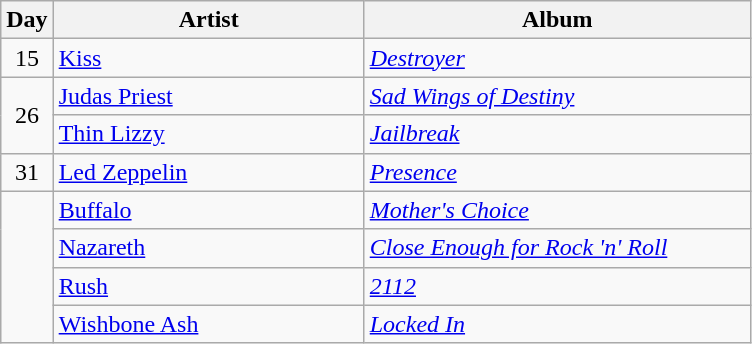<table class="wikitable" border="1">
<tr>
<th>Day</th>
<th width="200">Artist</th>
<th width="250">Album</th>
</tr>
<tr>
<td style="text-align:center;" rowspan="1">15</td>
<td><a href='#'>Kiss</a></td>
<td><em><a href='#'>Destroyer</a></em></td>
</tr>
<tr>
<td rowspan="2" align="center">26</td>
<td><a href='#'>Judas Priest</a></td>
<td><em><a href='#'>Sad Wings of Destiny</a></em></td>
</tr>
<tr>
<td><a href='#'>Thin Lizzy</a></td>
<td><em><a href='#'>Jailbreak</a></em></td>
</tr>
<tr>
<td style="text-align:center;" rowspan="1">31</td>
<td><a href='#'>Led Zeppelin</a></td>
<td><em><a href='#'>Presence</a></em></td>
</tr>
<tr>
<td rowspan="4" style="text-align:center;"></td>
<td><a href='#'>Buffalo</a></td>
<td><em><a href='#'>Mother's Choice</a></em></td>
</tr>
<tr>
<td><a href='#'>Nazareth</a></td>
<td><em><a href='#'>Close Enough for Rock 'n' Roll</a></em></td>
</tr>
<tr>
<td><a href='#'>Rush</a></td>
<td><em><a href='#'>2112</a></em></td>
</tr>
<tr>
<td><a href='#'>Wishbone Ash</a></td>
<td><em><a href='#'>Locked In</a></em></td>
</tr>
</table>
